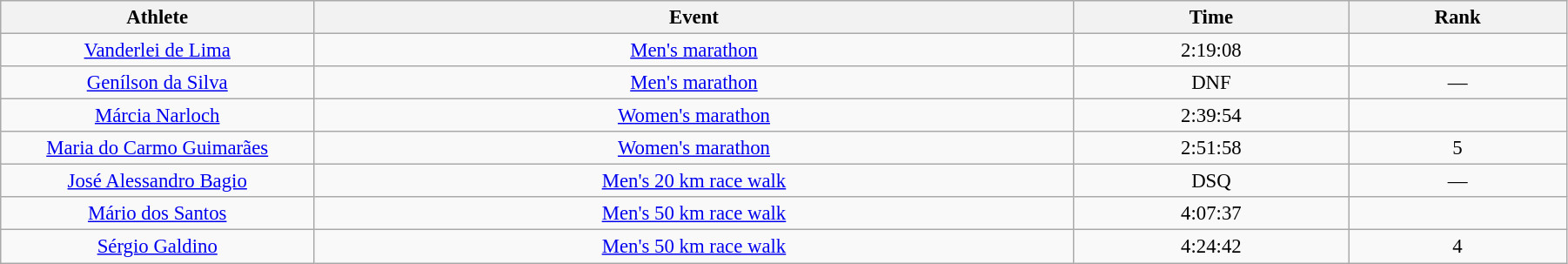<table class="wikitable" style="font-size:95%; text-align:center;" width="95%">
<tr>
<th>Athlete</th>
<th>Event</th>
<th>Time</th>
<th>Rank</th>
</tr>
<tr>
<td width=20%><a href='#'>Vanderlei de Lima</a></td>
<td><a href='#'>Men's marathon</a></td>
<td>2:19:08</td>
<td></td>
</tr>
<tr>
<td width=20%><a href='#'>Genílson da Silva</a></td>
<td><a href='#'>Men's marathon</a></td>
<td>DNF</td>
<td>—</td>
</tr>
<tr>
<td width=20%><a href='#'>Márcia Narloch</a></td>
<td><a href='#'>Women's marathon</a></td>
<td>2:39:54</td>
<td></td>
</tr>
<tr>
<td width=20%><a href='#'>Maria do Carmo Guimarães</a></td>
<td><a href='#'>Women's marathon</a></td>
<td>2:51:58</td>
<td>5</td>
</tr>
<tr>
<td width=20%><a href='#'>José Alessandro Bagio</a></td>
<td><a href='#'>Men's 20 km race walk</a></td>
<td>DSQ</td>
<td>—</td>
</tr>
<tr>
<td width=20%><a href='#'>Mário dos Santos</a></td>
<td><a href='#'>Men's 50 km race walk</a></td>
<td>4:07:37</td>
<td></td>
</tr>
<tr>
<td width=20%><a href='#'>Sérgio Galdino</a></td>
<td><a href='#'>Men's 50 km race walk</a></td>
<td>4:24:42</td>
<td>4</td>
</tr>
</table>
